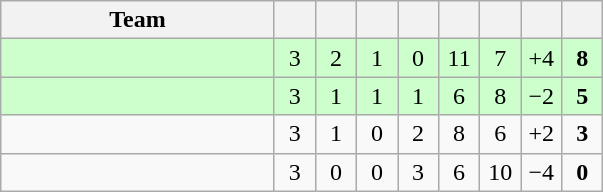<table class="wikitable" style="text-align: center;">
<tr>
<th width="175">Team</th>
<th width="20"></th>
<th width="20"></th>
<th width="20"></th>
<th width="20"></th>
<th width="20"></th>
<th width="20"></th>
<th width="20"></th>
<th width="20"></th>
</tr>
<tr align=center bgcolor=#ccffcc>
<td style="text-align:left;"></td>
<td>3</td>
<td>2</td>
<td>1</td>
<td>0</td>
<td>11</td>
<td>7</td>
<td>+4</td>
<td><strong>8</strong></td>
</tr>
<tr align=center bgcolor=#ccffcc>
<td style="text-align:left;"></td>
<td>3</td>
<td>1</td>
<td>1</td>
<td>1</td>
<td>6</td>
<td>8</td>
<td>−2</td>
<td><strong>5</strong></td>
</tr>
<tr>
<td style="text-align:left;"></td>
<td>3</td>
<td>1</td>
<td>0</td>
<td>2</td>
<td>8</td>
<td>6</td>
<td>+2</td>
<td><strong>3</strong></td>
</tr>
<tr>
<td style="text-align:left;"></td>
<td>3</td>
<td>0</td>
<td>0</td>
<td>3</td>
<td>6</td>
<td>10</td>
<td>−4</td>
<td><strong>0</strong></td>
</tr>
</table>
